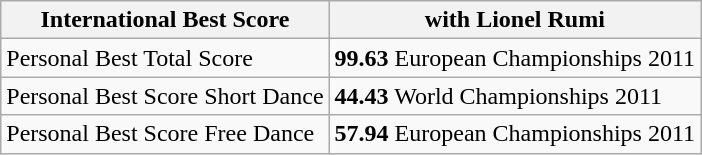<table class="wikitable">
<tr>
<th>International Best Score</th>
<th>with Lionel Rumi</th>
</tr>
<tr>
<td>Personal Best Total Score</td>
<td><strong>99.63</strong> European Championships 2011</td>
</tr>
<tr>
<td>Personal Best Score Short Dance</td>
<td><strong>44.43</strong> World Championships 2011</td>
</tr>
<tr>
<td>Personal Best Score Free Dance</td>
<td><strong>57.94</strong> European Championships 2011</td>
</tr>
</table>
